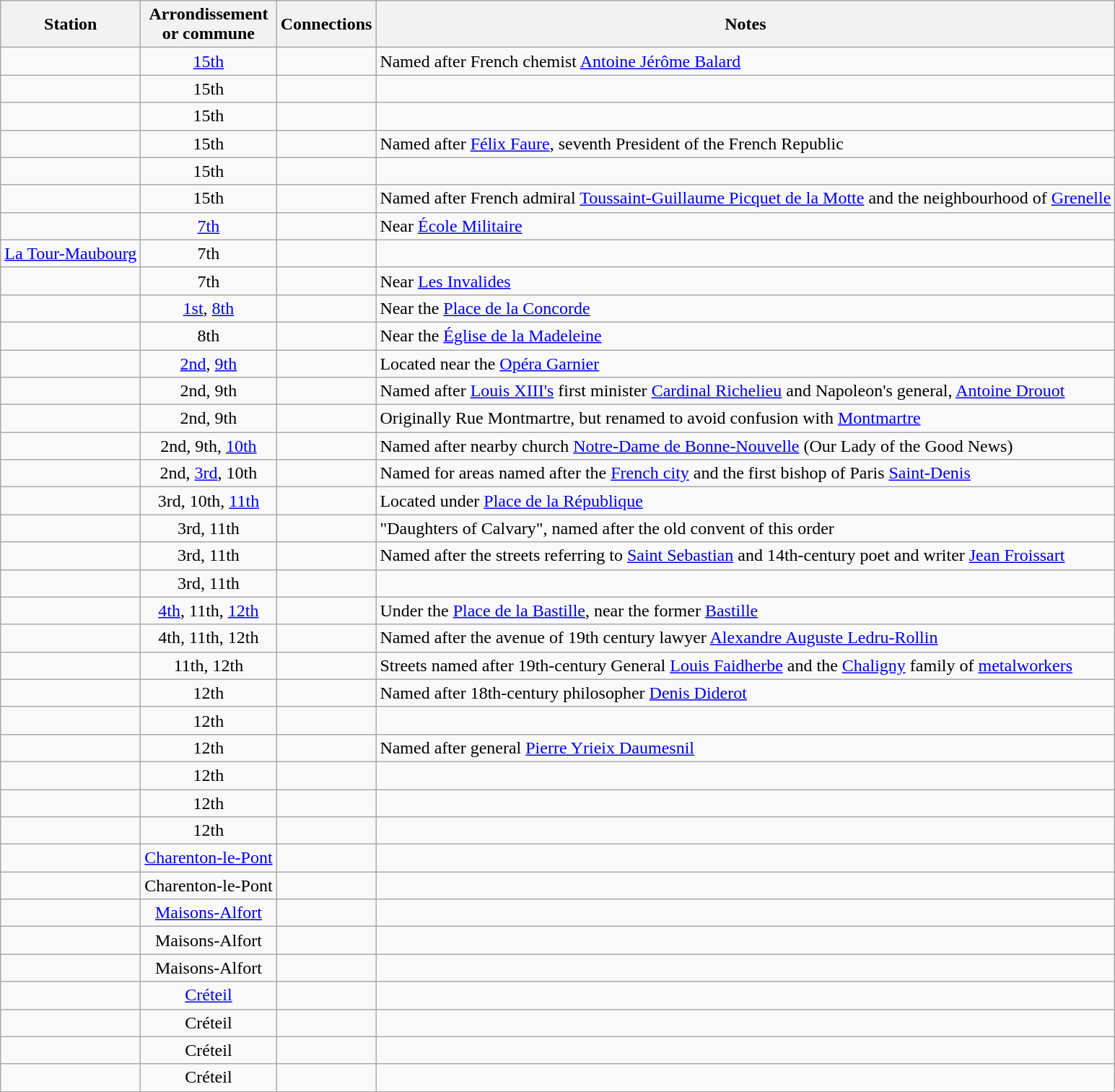<table class=wikitable>
<tr>
<th bgcolor="#b88bc2">Station</th>
<th style="bgcolor:#b88bc2;">Arrondissement<br>or commune</th>
<th>Connections</th>
<th>Notes</th>
</tr>
<tr>
<td></td>
<td align="center"><a href='#'>15th</a></td>
<td>  </td>
<td>Named after French chemist <a href='#'>Antoine Jérôme Balard</a></td>
</tr>
<tr>
<td></td>
<td align="center">15th</td>
<td></td>
<td></td>
</tr>
<tr>
<td></td>
<td align="center">15th</td>
<td></td>
<td></td>
</tr>
<tr>
<td></td>
<td align="center">15th</td>
<td></td>
<td>Named after <a href='#'>Félix Faure</a>, seventh President of the French Republic</td>
</tr>
<tr>
<td></td>
<td align="center">15th</td>
<td></td>
<td></td>
</tr>
<tr>
<td></td>
<td align="center">15th</td>
<td></td>
<td>Named after French admiral <a href='#'>Toussaint-Guillaume Picquet de la Motte</a> and the neighbourhood of <a href='#'>Grenelle</a></td>
</tr>
<tr>
<td></td>
<td align="center"><a href='#'>7th</a></td>
<td></td>
<td>Near <a href='#'>École Militaire</a></td>
</tr>
<tr>
<td><a href='#'>La Tour-Maubourg</a></td>
<td align="center">7th</td>
<td></td>
<td></td>
</tr>
<tr>
<td></td>
<td align="center">7th</td>
<td> </td>
<td>Near <a href='#'>Les Invalides</a></td>
</tr>
<tr>
<td></td>
<td align="center"><a href='#'>1st</a>, <a href='#'>8th</a></td>
<td></td>
<td>Near the <a href='#'>Place de la Concorde</a></td>
</tr>
<tr>
<td></td>
<td align="center">8th</td>
<td></td>
<td>Near the <a href='#'>Église de la Madeleine</a></td>
</tr>
<tr>
<td></td>
<td align="center"><a href='#'>2nd</a>, <a href='#'>9th</a></td>
<td> </td>
<td>Located near the <a href='#'>Opéra Garnier</a></td>
</tr>
<tr>
<td></td>
<td align="center">2nd, 9th</td>
<td></td>
<td>Named after <a href='#'>Louis XIII's</a> first minister <a href='#'>Cardinal Richelieu</a> and Napoleon's general, <a href='#'>Antoine Drouot</a></td>
</tr>
<tr>
<td></td>
<td align="center">2nd, 9th</td>
<td></td>
<td>Originally Rue Montmartre, but renamed to avoid confusion with <a href='#'>Montmartre</a></td>
</tr>
<tr>
<td></td>
<td align="center">2nd, 9th, <a href='#'>10th</a></td>
<td></td>
<td>Named after nearby church <a href='#'>Notre-Dame de Bonne-Nouvelle</a> (Our Lady of the Good News)</td>
</tr>
<tr>
<td></td>
<td align="center">2nd, <a href='#'>3rd</a>, 10th</td>
<td></td>
<td>Named for areas named after the <a href='#'>French city</a> and the first bishop of Paris <a href='#'>Saint-Denis</a></td>
</tr>
<tr>
<td></td>
<td align="center">3rd, 10th, <a href='#'>11th</a></td>
<td></td>
<td>Located under <a href='#'>Place de la République</a></td>
</tr>
<tr>
<td></td>
<td align="center">3rd, 11th</td>
<td></td>
<td>"Daughters of Calvary", named after the old convent of this order</td>
</tr>
<tr>
<td></td>
<td align="center">3rd, 11th</td>
<td></td>
<td>Named after the streets referring to <a href='#'>Saint Sebastian</a> and 14th-century poet and writer <a href='#'>Jean Froissart</a></td>
</tr>
<tr>
<td></td>
<td align="center">3rd, 11th</td>
<td></td>
<td></td>
</tr>
<tr>
<td></td>
<td align="center"><a href='#'>4th</a>, 11th, <a href='#'>12th</a></td>
<td></td>
<td>Under the <a href='#'>Place de la Bastille</a>, near the former <a href='#'>Bastille</a></td>
</tr>
<tr>
<td></td>
<td align="center">4th, 11th, 12th</td>
<td></td>
<td>Named after the avenue of 19th century lawyer <a href='#'>Alexandre Auguste Ledru-Rollin</a></td>
</tr>
<tr>
<td></td>
<td align="center">11th, 12th</td>
<td></td>
<td>Streets named after 19th-century General <a href='#'>Louis Faidherbe</a> and the <a href='#'>Chaligny</a> family of <a href='#'>metalworkers</a></td>
</tr>
<tr>
<td></td>
<td align="center">12th</td>
<td></td>
<td>Named after 18th-century philosopher <a href='#'>Denis Diderot</a></td>
</tr>
<tr>
<td></td>
<td align="center">12th</td>
<td></td>
<td></td>
</tr>
<tr>
<td></td>
<td align="center">12th</td>
<td></td>
<td>Named after general <a href='#'>Pierre Yrieix Daumesnil</a></td>
</tr>
<tr>
<td></td>
<td align="center">12th</td>
<td></td>
<td></td>
</tr>
<tr>
<td></td>
<td align="center">12th</td>
<td></td>
<td></td>
</tr>
<tr>
<td></td>
<td align="center">12th</td>
<td></td>
<td></td>
</tr>
<tr>
<td></td>
<td align="center"><a href='#'>Charenton-le-Pont</a></td>
<td></td>
<td></td>
</tr>
<tr>
<td></td>
<td align="center">Charenton-le-Pont</td>
<td></td>
<td></td>
</tr>
<tr>
<td></td>
<td align="center"><a href='#'>Maisons-Alfort</a></td>
<td></td>
<td></td>
</tr>
<tr>
<td></td>
<td align="center">Maisons-Alfort</td>
<td></td>
<td></td>
</tr>
<tr>
<td></td>
<td align="center">Maisons-Alfort</td>
<td></td>
<td></td>
</tr>
<tr>
<td></td>
<td align="center"><a href='#'>Créteil</a></td>
<td></td>
<td></td>
</tr>
<tr>
<td></td>
<td align="center">Créteil</td>
<td></td>
<td></td>
</tr>
<tr>
<td></td>
<td align="center">Créteil</td>
<td></td>
<td></td>
</tr>
<tr>
<td></td>
<td align="center">Créteil</td>
<td></td>
<td></td>
</tr>
</table>
